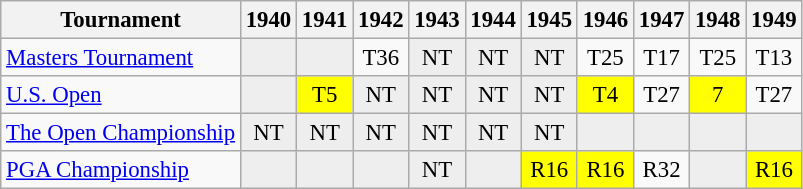<table class="wikitable" style="font-size:95%;text-align:center;">
<tr>
<th>Tournament</th>
<th>1940</th>
<th>1941</th>
<th>1942</th>
<th>1943</th>
<th>1944</th>
<th>1945</th>
<th>1946</th>
<th>1947</th>
<th>1948</th>
<th>1949</th>
</tr>
<tr>
<td align=left><a href='#'>Masters Tournament</a></td>
<td style="background:#eeeeee;"></td>
<td style="background:#eeeeee;"></td>
<td>T36</td>
<td style="background:#eeeeee;">NT</td>
<td style="background:#eeeeee;">NT</td>
<td style="background:#eeeeee;">NT</td>
<td>T25</td>
<td>T17</td>
<td>T25</td>
<td>T13</td>
</tr>
<tr>
<td align=left><a href='#'>U.S. Open</a></td>
<td style="background:#eeeeee;"></td>
<td style="background:yellow;">T5</td>
<td style="background:#eeeeee;">NT</td>
<td style="background:#eeeeee;">NT</td>
<td style="background:#eeeeee;">NT</td>
<td style="background:#eeeeee;">NT</td>
<td style="background:yellow;">T4</td>
<td>T27</td>
<td style="background:yellow;">7</td>
<td>T27</td>
</tr>
<tr>
<td align=left><a href='#'>The Open Championship</a></td>
<td style="background:#eeeeee;">NT</td>
<td style="background:#eeeeee;">NT</td>
<td style="background:#eeeeee;">NT</td>
<td style="background:#eeeeee;">NT</td>
<td style="background:#eeeeee;">NT</td>
<td style="background:#eeeeee;">NT</td>
<td style="background:#eeeeee;"></td>
<td style="background:#eeeeee;"></td>
<td style="background:#eeeeee;"></td>
<td style="background:#eeeeee;"></td>
</tr>
<tr>
<td align=left><a href='#'>PGA Championship</a></td>
<td style="background:#eeeeee;"></td>
<td style="background:#eeeeee;"></td>
<td style="background:#eeeeee;"></td>
<td style="background:#eeeeee;">NT</td>
<td style="background:#eeeeee;"></td>
<td style="background:yellow;">R16</td>
<td style="background:yellow;">R16</td>
<td>R32</td>
<td style="background:#eeeeee;"></td>
<td style="background:yellow;">R16</td>
</tr>
</table>
